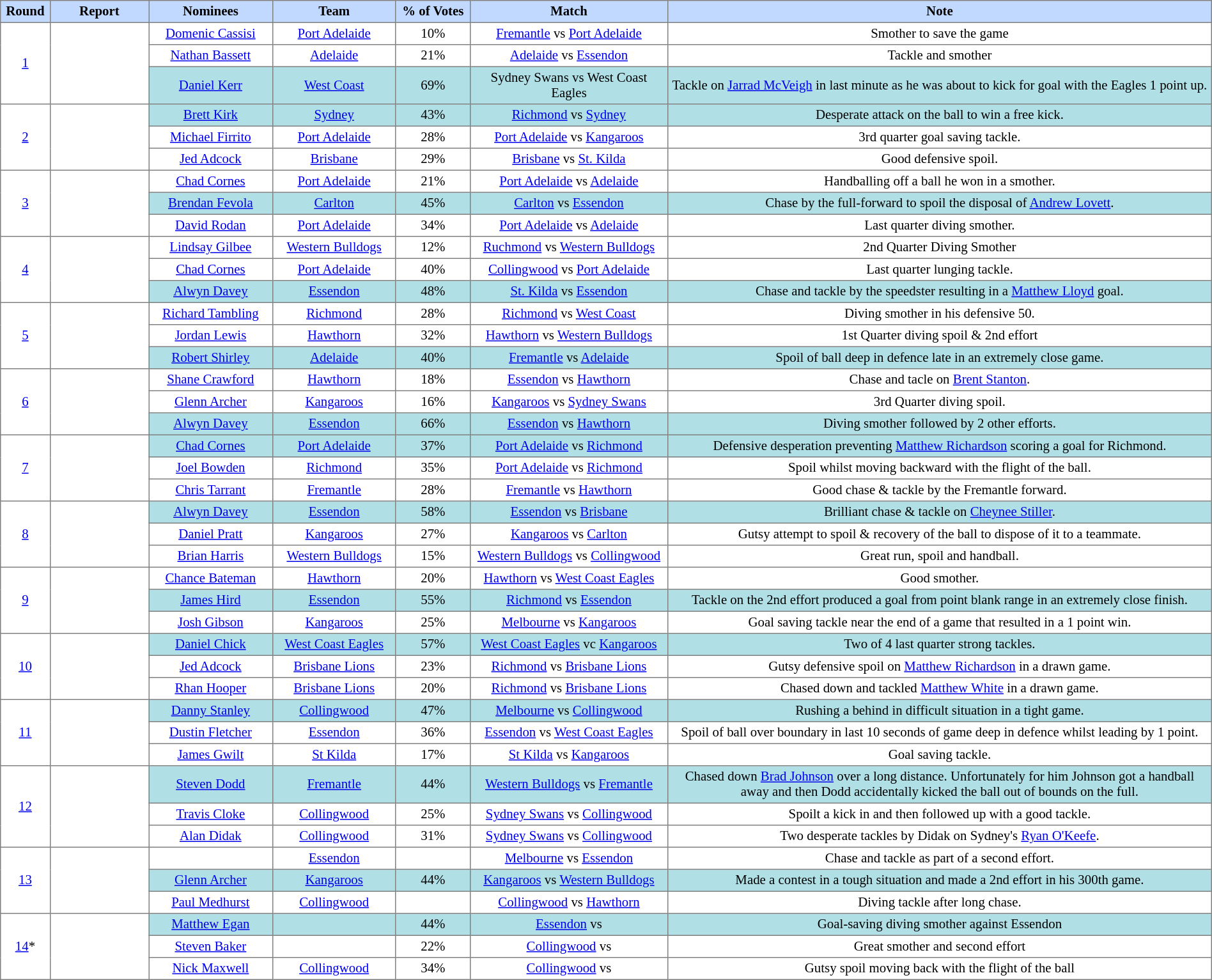<table border=1 style="border-collapse:collapse; font-size:87%; text-align:center;" cellpadding=3 cellspacing=0 width=100%>
<tr bgcolor=#C1D8FF>
<th width=4%>Round</th>
<th width=8%>Report</th>
<th width=10%>Nominees</th>
<th width=10%>Team</th>
<th width=6%>% of Votes</th>
<th width=16%>Match</th>
<th width=44%>Note</th>
</tr>
<tr>
<td rowspan=3><a href='#'>1</a></td>
<td rowspan=3></td>
<td><a href='#'>Domenic Cassisi</a></td>
<td><a href='#'>Port Adelaide</a></td>
<td>10%</td>
<td><a href='#'>Fremantle</a> vs <a href='#'>Port Adelaide</a></td>
<td>Smother to save the game</td>
</tr>
<tr>
<td><a href='#'>Nathan Bassett</a></td>
<td><a href='#'>Adelaide</a></td>
<td>21%</td>
<td><a href='#'>Adelaide</a> vs <a href='#'>Essendon</a></td>
<td>Tackle and smother</td>
</tr>
<tr>
<td bgcolor="#B0E0E6"><a href='#'>Daniel Kerr</a></td>
<td bgcolor="#B0E0E6"><a href='#'>West Coast</a></td>
<td bgcolor="#B0E0E6">69%</td>
<td bgcolor="#B0E0E6">Sydney Swans vs West Coast Eagles</td>
<td bgcolor="#B0E0E6">Tackle on <a href='#'>Jarrad McVeigh</a> in last minute as he was about to kick for goal with the Eagles 1 point up.</td>
</tr>
<tr>
<td rowspan=3><a href='#'>2</a></td>
<td rowspan=3></td>
<td bgcolor="#B0E0E6"><a href='#'>Brett Kirk</a></td>
<td bgcolor="#B0E0E6"><a href='#'>Sydney</a></td>
<td bgcolor="#B0E0E6">43%</td>
<td bgcolor="#B0E0E6"><a href='#'>Richmond</a> vs <a href='#'>Sydney</a></td>
<td bgcolor="#B0E0E6">Desperate attack on the ball to win a free kick.</td>
</tr>
<tr>
<td><a href='#'>Michael Firrito</a></td>
<td><a href='#'>Port Adelaide</a></td>
<td>28%</td>
<td><a href='#'>Port Adelaide</a> vs <a href='#'>Kangaroos</a></td>
<td>3rd quarter goal saving tackle.</td>
</tr>
<tr>
<td><a href='#'>Jed Adcock</a></td>
<td><a href='#'>Brisbane</a></td>
<td>29%</td>
<td><a href='#'>Brisbane</a> vs <a href='#'>St. Kilda</a></td>
<td>Good defensive spoil.</td>
</tr>
<tr>
<td rowspan=3><a href='#'>3</a></td>
<td rowspan=3><br></td>
<td><a href='#'>Chad Cornes</a></td>
<td><a href='#'>Port Adelaide</a></td>
<td>21%</td>
<td><a href='#'>Port Adelaide</a> vs <a href='#'>Adelaide</a></td>
<td>Handballing off a ball he won in a smother.</td>
</tr>
<tr>
<td bgcolor="#B0E0E6"><a href='#'>Brendan Fevola</a></td>
<td bgcolor="#B0E0E6"><a href='#'>Carlton</a></td>
<td bgcolor="#B0E0E6">45%</td>
<td bgcolor="#B0E0E6"><a href='#'>Carlton</a> vs <a href='#'>Essendon</a></td>
<td bgcolor="#B0E0E6">Chase by the full-forward to spoil the disposal of <a href='#'>Andrew Lovett</a>.</td>
</tr>
<tr>
<td><a href='#'>David Rodan</a></td>
<td><a href='#'>Port Adelaide</a></td>
<td>34%</td>
<td><a href='#'>Port Adelaide</a> vs <a href='#'>Adelaide</a></td>
<td>Last quarter diving smother.</td>
</tr>
<tr>
<td rowspan=3><a href='#'>4</a></td>
<td rowspan=3></td>
<td><a href='#'>Lindsay Gilbee</a></td>
<td><a href='#'>Western Bulldogs</a></td>
<td>12%</td>
<td><a href='#'>Ruchmond</a> vs <a href='#'>Western Bulldogs</a></td>
<td>2nd Quarter Diving Smother</td>
</tr>
<tr>
<td><a href='#'>Chad Cornes</a></td>
<td><a href='#'>Port Adelaide</a></td>
<td>40%</td>
<td><a href='#'>Collingwood</a> vs <a href='#'>Port Adelaide</a></td>
<td>Last quarter lunging tackle.</td>
</tr>
<tr>
<td bgcolor="#B0E0E6"><a href='#'>Alwyn Davey</a></td>
<td bgcolor="#B0E0E6"><a href='#'>Essendon</a></td>
<td bgcolor="#B0E0E6">48%</td>
<td bgcolor="#B0E0E6"><a href='#'>St. Kilda</a> vs <a href='#'>Essendon</a></td>
<td bgcolor="#B0E0E6">Chase and tackle by the speedster resulting in a <a href='#'>Matthew Lloyd</a> goal.</td>
</tr>
<tr>
<td rowspan=3><a href='#'>5</a></td>
<td rowspan=3><br></td>
<td><a href='#'>Richard Tambling</a></td>
<td><a href='#'>Richmond</a></td>
<td>28%</td>
<td><a href='#'>Richmond</a> vs <a href='#'>West Coast</a></td>
<td>Diving smother in his defensive 50.</td>
</tr>
<tr>
<td><a href='#'>Jordan Lewis</a></td>
<td><a href='#'>Hawthorn</a></td>
<td>32%</td>
<td><a href='#'>Hawthorn</a> vs <a href='#'>Western Bulldogs</a></td>
<td>1st Quarter diving spoil & 2nd effort</td>
</tr>
<tr>
<td bgcolor="#B0E0E6"><a href='#'>Robert Shirley</a></td>
<td bgcolor="#B0E0E6"><a href='#'>Adelaide</a></td>
<td bgcolor="#B0E0E6">40%</td>
<td bgcolor="#B0E0E6"><a href='#'>Fremantle</a> vs <a href='#'>Adelaide</a></td>
<td bgcolor="#B0E0E6">Spoil of ball deep in defence late in an extremely close game.</td>
</tr>
<tr>
<td rowspan=3><a href='#'>6</a></td>
<td rowspan=3> </td>
<td><a href='#'>Shane Crawford</a></td>
<td><a href='#'>Hawthorn</a></td>
<td>18%</td>
<td><a href='#'>Essendon</a>  vs <a href='#'>Hawthorn</a></td>
<td>Chase and tacle on <a href='#'>Brent Stanton</a>.</td>
</tr>
<tr>
<td><a href='#'>Glenn Archer</a></td>
<td><a href='#'>Kangaroos</a></td>
<td>16%</td>
<td><a href='#'>Kangaroos</a> vs <a href='#'>Sydney Swans</a></td>
<td>3rd Quarter diving spoil.</td>
</tr>
<tr>
<td bgcolor="#B0E0E6"><a href='#'>Alwyn Davey</a></td>
<td bgcolor="#B0E0E6"><a href='#'>Essendon</a></td>
<td bgcolor="#B0E0E6">66%</td>
<td bgcolor="#B0E0E6"><a href='#'>Essendon</a> vs <a href='#'>Hawthorn</a></td>
<td bgcolor="#B0E0E6">Diving smother followed by 2 other efforts.</td>
</tr>
<tr>
<td rowspan=3><a href='#'>7</a></td>
<td rowspan=3></td>
<td bgcolor="#B0E0E6"><a href='#'>Chad Cornes</a></td>
<td bgcolor="#B0E0E6"><a href='#'>Port Adelaide</a></td>
<td bgcolor="#B0E0E6">37%</td>
<td bgcolor="#B0E0E6"><a href='#'>Port Adelaide</a> vs <a href='#'>Richmond</a></td>
<td bgcolor="#B0E0E6">Defensive desperation preventing <a href='#'>Matthew Richardson</a> scoring a goal for Richmond.</td>
</tr>
<tr>
<td><a href='#'>Joel Bowden</a></td>
<td><a href='#'>Richmond</a></td>
<td>35%</td>
<td><a href='#'>Port Adelaide</a> vs <a href='#'>Richmond</a></td>
<td>Spoil whilst moving backward with the flight of the ball.</td>
</tr>
<tr>
<td><a href='#'>Chris Tarrant</a></td>
<td><a href='#'>Fremantle</a></td>
<td>28%</td>
<td><a href='#'>Fremantle</a> vs <a href='#'>Hawthorn</a></td>
<td>Good chase & tackle by the Fremantle forward.</td>
</tr>
<tr>
<td rowspan=3><a href='#'>8</a></td>
<td rowspan=3><br></td>
<td bgcolor="#B0E0E6"><a href='#'>Alwyn Davey</a></td>
<td bgcolor="#B0E0E6"><a href='#'>Essendon</a></td>
<td bgcolor="#B0E0E6">58%</td>
<td bgcolor="#B0E0E6"><a href='#'>Essendon</a> vs <a href='#'>Brisbane</a></td>
<td bgcolor="#B0E0E6">Brilliant chase & tackle on <a href='#'>Cheynee Stiller</a>.</td>
</tr>
<tr>
<td><a href='#'>Daniel Pratt</a></td>
<td><a href='#'>Kangaroos</a></td>
<td>27%</td>
<td><a href='#'>Kangaroos</a> vs <a href='#'>Carlton</a></td>
<td>Gutsy attempt to spoil & recovery of the ball to dispose of it to a teammate.</td>
</tr>
<tr>
<td><a href='#'>Brian Harris</a></td>
<td><a href='#'>Western Bulldogs</a></td>
<td>15%</td>
<td><a href='#'>Western Bulldogs</a> vs <a href='#'>Collingwood</a></td>
<td>Great run, spoil and handball.</td>
</tr>
<tr>
<td rowspan=3><a href='#'>9</a></td>
<td rowspan=3></td>
<td><a href='#'>Chance Bateman</a></td>
<td><a href='#'>Hawthorn</a></td>
<td>20%</td>
<td><a href='#'>Hawthorn</a> vs <a href='#'>West Coast Eagles</a></td>
<td>Good smother.</td>
</tr>
<tr>
<td bgcolor="#B0E0E6"><a href='#'>James Hird</a></td>
<td bgcolor="#B0E0E6"><a href='#'>Essendon</a></td>
<td bgcolor="#B0E0E6">55%</td>
<td bgcolor="#B0E0E6"><a href='#'>Richmond</a> vs <a href='#'>Essendon</a></td>
<td bgcolor="#B0E0E6">Tackle on the 2nd effort produced a goal from point blank range in an extremely close finish.</td>
</tr>
<tr>
<td><a href='#'>Josh Gibson</a></td>
<td><a href='#'>Kangaroos</a></td>
<td>25%</td>
<td><a href='#'>Melbourne</a> vs <a href='#'>Kangaroos</a></td>
<td>Goal saving tackle near the end of a game that resulted in a 1 point win.</td>
</tr>
<tr>
<td rowspan=3><a href='#'>10</a></td>
<td rowspan=3></td>
<td bgcolor="#B0E0E6"><a href='#'>Daniel Chick</a></td>
<td bgcolor="#B0E0E6"><a href='#'>West Coast Eagles</a></td>
<td bgcolor="#B0E0E6">57%</td>
<td bgcolor="#B0E0E6"><a href='#'>West Coast Eagles</a> vc <a href='#'>Kangaroos</a></td>
<td bgcolor="#B0E0E6">Two of 4 last quarter strong tackles.</td>
</tr>
<tr>
<td><a href='#'>Jed Adcock</a></td>
<td><a href='#'>Brisbane Lions</a></td>
<td>23%</td>
<td><a href='#'>Richmond</a> vs <a href='#'>Brisbane Lions</a></td>
<td>Gutsy defensive spoil on <a href='#'>Matthew Richardson</a> in a drawn game.</td>
</tr>
<tr>
<td><a href='#'>Rhan Hooper</a></td>
<td><a href='#'>Brisbane Lions</a></td>
<td>20%</td>
<td><a href='#'>Richmond</a> vs <a href='#'>Brisbane Lions</a></td>
<td>Chased down and tackled <a href='#'>Matthew White</a> in a drawn game.</td>
</tr>
<tr>
<td rowspan=3><a href='#'>11</a></td>
<td rowspan=3></td>
<td bgcolor="#B0E0E6"><a href='#'>Danny Stanley</a></td>
<td bgcolor="#B0E0E6"><a href='#'>Collingwood</a></td>
<td bgcolor="#B0E0E6">47%</td>
<td bgcolor="#B0E0E6"><a href='#'>Melbourne</a> vs <a href='#'>Collingwood</a></td>
<td bgcolor="#B0E0E6">Rushing a behind in difficult situation in a tight game.</td>
</tr>
<tr>
<td><a href='#'>Dustin Fletcher</a></td>
<td><a href='#'>Essendon</a></td>
<td>36%</td>
<td><a href='#'>Essendon</a> vs <a href='#'>West Coast Eagles</a></td>
<td>Spoil of ball over boundary in last 10 seconds of game deep in defence whilst leading by 1 point. </td>
</tr>
<tr>
<td><a href='#'>James Gwilt</a></td>
<td><a href='#'>St Kilda</a></td>
<td>17%</td>
<td><a href='#'>St Kilda</a> vs <a href='#'>Kangaroos</a></td>
<td>Goal saving tackle.</td>
</tr>
<tr>
<td rowspan=3><a href='#'>12</a></td>
<td rowspan=3></td>
<td bgcolor="#B0E0E6"><a href='#'>Steven Dodd</a></td>
<td bgcolor="#B0E0E6"><a href='#'>Fremantle</a></td>
<td bgcolor="#B0E0E6">44%</td>
<td bgcolor="#B0E0E6"><a href='#'>Western Bulldogs</a> vs <a href='#'>Fremantle</a></td>
<td bgcolor="#B0E0E6">Chased down <a href='#'>Brad Johnson</a> over a long distance.  Unfortunately for him Johnson got a handball away and then Dodd accidentally kicked the ball out of bounds on the full.</td>
</tr>
<tr>
<td><a href='#'>Travis Cloke</a></td>
<td><a href='#'>Collingwood</a></td>
<td>25%</td>
<td><a href='#'>Sydney Swans</a> vs <a href='#'>Collingwood</a></td>
<td>Spoilt a kick in and then followed up with a good tackle.</td>
</tr>
<tr>
<td><a href='#'>Alan Didak</a></td>
<td><a href='#'>Collingwood</a></td>
<td>31%</td>
<td><a href='#'>Sydney Swans</a> vs <a href='#'>Collingwood</a></td>
<td>Two desperate tackles by Didak on Sydney's <a href='#'>Ryan O'Keefe</a>.</td>
</tr>
<tr>
<td rowspan=3><a href='#'>13</a></td>
<td rowspan=3></td>
<td></td>
<td><a href='#'>Essendon</a></td>
<td></td>
<td><a href='#'>Melbourne</a> vs <a href='#'>Essendon</a></td>
<td>Chase and tackle as part of a second effort.</td>
</tr>
<tr>
<td bgcolor="#B0E0E6"><a href='#'>Glenn Archer</a></td>
<td bgcolor="#B0E0E6"><a href='#'>Kangaroos</a></td>
<td bgcolor="#B0E0E6">44%</td>
<td bgcolor="#B0E0E6"><a href='#'>Kangaroos</a> vs <a href='#'>Western Bulldogs</a></td>
<td bgcolor="#B0E0E6">Made a contest in a tough situation and made a 2nd effort in his 300th game.</td>
</tr>
<tr>
<td><a href='#'>Paul Medhurst</a></td>
<td><a href='#'>Collingwood</a></td>
<td></td>
<td><a href='#'>Collingwood</a> vs <a href='#'>Hawthorn</a></td>
<td>Diving tackle after long chase.</td>
</tr>
<tr>
<td rowspan=3><a href='#'>14</a>*</td>
<td rowspan=3></td>
<td bgcolor="#B0E0E6"><a href='#'>Matthew Egan</a></td>
<td bgcolor="#B0E0E6"></td>
<td bgcolor="#B0E0E6">44%</td>
<td bgcolor="#B0E0E6"><a href='#'>Essendon</a> vs </td>
<td bgcolor="#B0E0E6">Goal-saving diving smother against Essendon</td>
</tr>
<tr>
<td><a href='#'>Steven Baker</a></td>
<td></td>
<td>22%</td>
<td><a href='#'>Collingwood</a> vs </td>
<td>Great smother and second effort</td>
</tr>
<tr>
<td><a href='#'>Nick Maxwell</a></td>
<td><a href='#'>Collingwood</a></td>
<td>34%</td>
<td><a href='#'>Collingwood</a> vs </td>
<td>Gutsy spoil moving back with the flight of the ball</td>
</tr>
</table>
